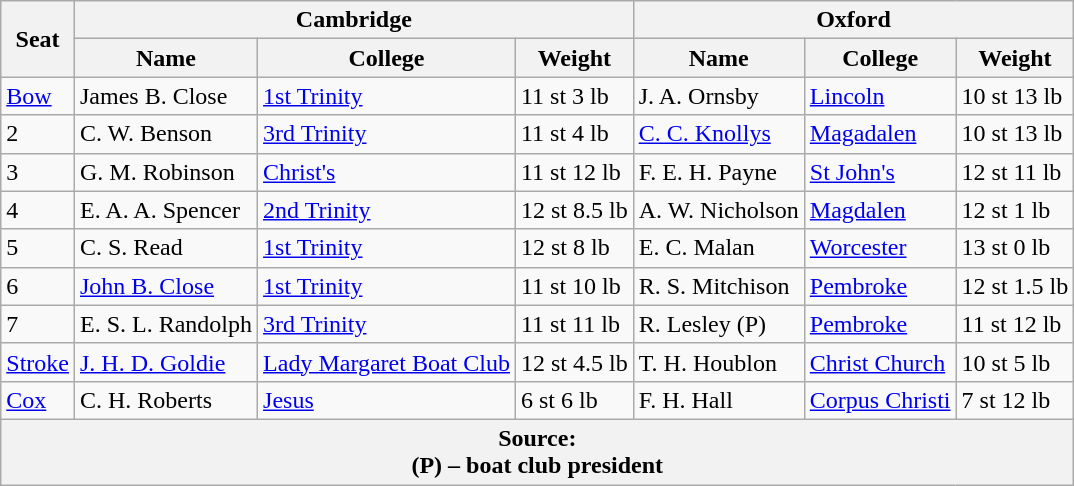<table class=wikitable>
<tr>
<th rowspan="2">Seat</th>
<th colspan="3">Cambridge <br> </th>
<th colspan="3">Oxford <br> </th>
</tr>
<tr>
<th>Name</th>
<th>College</th>
<th>Weight</th>
<th>Name</th>
<th>College</th>
<th>Weight</th>
</tr>
<tr>
<td><a href='#'>Bow</a></td>
<td>James B. Close</td>
<td><a href='#'>1st Trinity</a></td>
<td>11 st 3 lb</td>
<td>J. A. Ornsby</td>
<td><a href='#'>Lincoln</a></td>
<td>10 st 13 lb</td>
</tr>
<tr>
<td>2</td>
<td>C. W. Benson</td>
<td><a href='#'>3rd Trinity</a></td>
<td>11 st 4 lb</td>
<td><a href='#'>C. C. Knollys</a></td>
<td><a href='#'>Magadalen</a></td>
<td>10 st 13 lb</td>
</tr>
<tr>
<td>3</td>
<td>G. M. Robinson</td>
<td><a href='#'>Christ's</a></td>
<td>11 st 12 lb</td>
<td>F. E. H. Payne</td>
<td><a href='#'>St John's</a></td>
<td>12 st 11 lb</td>
</tr>
<tr>
<td>4</td>
<td>E. A. A. Spencer</td>
<td><a href='#'>2nd Trinity</a></td>
<td>12 st 8.5 lb</td>
<td>A. W. Nicholson</td>
<td><a href='#'>Magdalen</a></td>
<td>12 st 1 lb</td>
</tr>
<tr>
<td>5</td>
<td>C. S. Read</td>
<td><a href='#'>1st Trinity</a></td>
<td>12 st 8 lb</td>
<td>E. C. Malan</td>
<td><a href='#'>Worcester</a></td>
<td>13 st 0 lb</td>
</tr>
<tr>
<td>6</td>
<td><a href='#'>John B. Close</a></td>
<td><a href='#'>1st Trinity</a></td>
<td>11 st 10 lb</td>
<td>R. S. Mitchison</td>
<td><a href='#'>Pembroke</a></td>
<td>12 st 1.5 lb</td>
</tr>
<tr>
<td>7</td>
<td>E. S. L. Randolph</td>
<td><a href='#'>3rd Trinity</a></td>
<td>11 st 11 lb</td>
<td>R. Lesley (P)</td>
<td><a href='#'>Pembroke</a></td>
<td>11 st 12 lb</td>
</tr>
<tr>
<td><a href='#'>Stroke</a></td>
<td><a href='#'>J. H. D. Goldie</a></td>
<td><a href='#'>Lady Margaret Boat Club</a></td>
<td>12 st 4.5 lb</td>
<td>T. H. Houblon</td>
<td><a href='#'>Christ Church</a></td>
<td>10 st 5 lb</td>
</tr>
<tr>
<td><a href='#'>Cox</a></td>
<td>C. H. Roberts</td>
<td><a href='#'>Jesus</a></td>
<td>6 st 6 lb</td>
<td>F. H. Hall</td>
<td><a href='#'>Corpus Christi</a></td>
<td>7 st 12 lb</td>
</tr>
<tr>
<th colspan="7">Source:<br>(P) – boat club president</th>
</tr>
</table>
